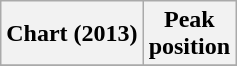<table class="wikitable plainrowheaders">
<tr>
<th scope="col">Chart (2013)</th>
<th scope="col">Peak<br>position</th>
</tr>
<tr>
</tr>
</table>
